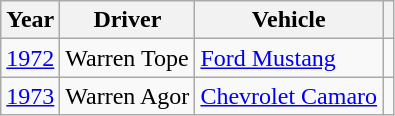<table class="wikitable">
<tr>
<th>Year</th>
<th>Driver</th>
<th>Vehicle</th>
<th></th>
</tr>
<tr>
<td><a href='#'>1972</a></td>
<td>Warren Tope</td>
<td><a href='#'>Ford Mustang</a></td>
<td></td>
</tr>
<tr>
<td><a href='#'>1973</a></td>
<td>Warren Agor</td>
<td><a href='#'>Chevrolet Camaro</a></td>
<td></td>
</tr>
</table>
